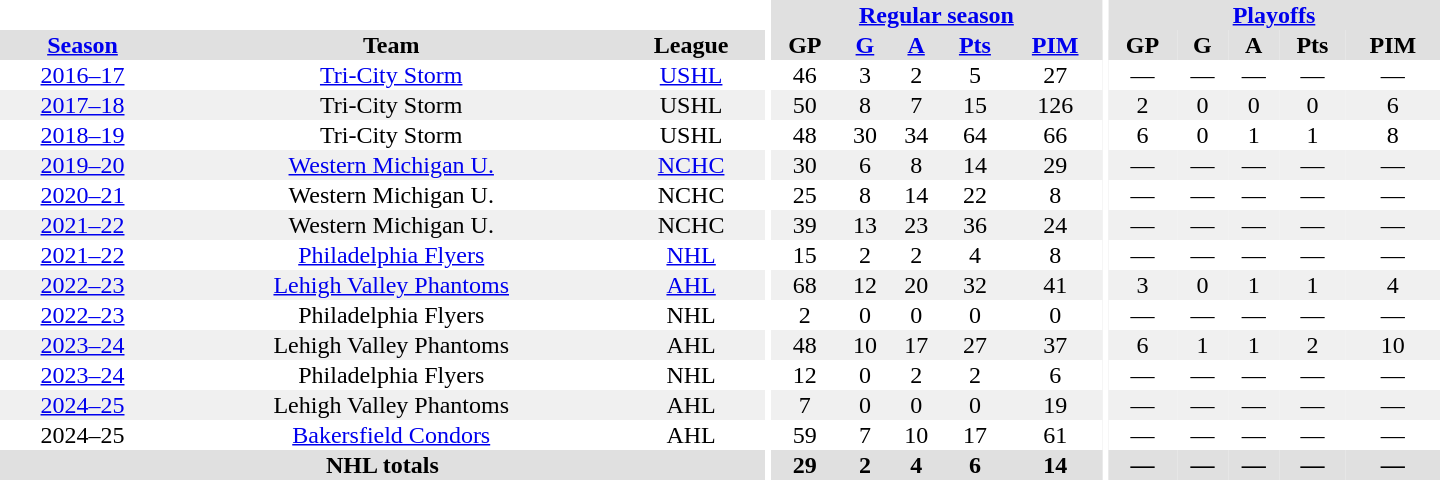<table border="0" cellpadding="1" cellspacing="0" style="text-align:center; width:60em">
<tr bgcolor="#e0e0e0">
<th colspan="3" bgcolor="#ffffff"></th>
<th rowspan="100" bgcolor="#ffffff"></th>
<th colspan="5"><a href='#'>Regular season</a></th>
<th rowspan="100" bgcolor="#ffffff"></th>
<th colspan="5"><a href='#'>Playoffs</a></th>
</tr>
<tr bgcolor="#e0e0e0">
<th><a href='#'>Season</a></th>
<th>Team</th>
<th>League</th>
<th>GP</th>
<th><a href='#'>G</a></th>
<th><a href='#'>A</a></th>
<th><a href='#'>Pts</a></th>
<th><a href='#'>PIM</a></th>
<th>GP</th>
<th>G</th>
<th>A</th>
<th>Pts</th>
<th>PIM</th>
</tr>
<tr>
<td><a href='#'>2016–17</a></td>
<td><a href='#'>Tri-City Storm</a></td>
<td><a href='#'>USHL</a></td>
<td>46</td>
<td>3</td>
<td>2</td>
<td>5</td>
<td>27</td>
<td>—</td>
<td>—</td>
<td>—</td>
<td>—</td>
<td>—</td>
</tr>
<tr bgcolor="f0f0f0">
<td><a href='#'>2017–18</a></td>
<td>Tri-City Storm</td>
<td>USHL</td>
<td>50</td>
<td>8</td>
<td>7</td>
<td>15</td>
<td>126</td>
<td>2</td>
<td>0</td>
<td>0</td>
<td>0</td>
<td>6</td>
</tr>
<tr>
<td><a href='#'>2018–19</a></td>
<td>Tri-City Storm</td>
<td>USHL</td>
<td>48</td>
<td>30</td>
<td>34</td>
<td>64</td>
<td>66</td>
<td>6</td>
<td>0</td>
<td>1</td>
<td>1</td>
<td>8</td>
</tr>
<tr bgcolor="f0f0f0">
<td><a href='#'>2019–20</a></td>
<td><a href='#'>Western Michigan U.</a></td>
<td><a href='#'>NCHC</a></td>
<td>30</td>
<td>6</td>
<td>8</td>
<td>14</td>
<td>29</td>
<td>—</td>
<td>—</td>
<td>—</td>
<td>—</td>
<td>—</td>
</tr>
<tr>
<td><a href='#'>2020–21</a></td>
<td>Western Michigan U.</td>
<td>NCHC</td>
<td>25</td>
<td>8</td>
<td>14</td>
<td>22</td>
<td>8</td>
<td>—</td>
<td>—</td>
<td>—</td>
<td>—</td>
<td>—</td>
</tr>
<tr bgcolor="f0f0f0">
<td><a href='#'>2021–22</a></td>
<td>Western Michigan U.</td>
<td>NCHC</td>
<td>39</td>
<td>13</td>
<td>23</td>
<td>36</td>
<td>24</td>
<td>—</td>
<td>—</td>
<td>—</td>
<td>—</td>
<td>—</td>
</tr>
<tr>
<td><a href='#'>2021–22</a></td>
<td><a href='#'>Philadelphia Flyers</a></td>
<td><a href='#'>NHL</a></td>
<td>15</td>
<td>2</td>
<td>2</td>
<td>4</td>
<td>8</td>
<td>—</td>
<td>—</td>
<td>—</td>
<td>—</td>
<td>—</td>
</tr>
<tr bgcolor="f0f0f0">
<td><a href='#'>2022–23</a></td>
<td><a href='#'>Lehigh Valley Phantoms</a></td>
<td><a href='#'>AHL</a></td>
<td>68</td>
<td>12</td>
<td>20</td>
<td>32</td>
<td>41</td>
<td>3</td>
<td>0</td>
<td>1</td>
<td>1</td>
<td>4</td>
</tr>
<tr>
<td><a href='#'>2022–23</a></td>
<td>Philadelphia Flyers</td>
<td>NHL</td>
<td>2</td>
<td>0</td>
<td>0</td>
<td>0</td>
<td>0</td>
<td>—</td>
<td>—</td>
<td>—</td>
<td>—</td>
<td>—</td>
</tr>
<tr bgcolor="f0f0f0">
<td><a href='#'>2023–24</a></td>
<td>Lehigh Valley Phantoms</td>
<td>AHL</td>
<td>48</td>
<td>10</td>
<td>17</td>
<td>27</td>
<td>37</td>
<td>6</td>
<td>1</td>
<td>1</td>
<td>2</td>
<td>10</td>
</tr>
<tr>
<td><a href='#'>2023–24</a></td>
<td>Philadelphia Flyers</td>
<td>NHL</td>
<td>12</td>
<td>0</td>
<td>2</td>
<td>2</td>
<td>6</td>
<td>—</td>
<td>—</td>
<td>—</td>
<td>—</td>
<td>—</td>
</tr>
<tr bgcolor="#f0f0f0">
<td><a href='#'>2024–25</a></td>
<td>Lehigh Valley Phantoms</td>
<td>AHL</td>
<td>7</td>
<td>0</td>
<td>0</td>
<td>0</td>
<td>19</td>
<td>—</td>
<td>—</td>
<td>—</td>
<td>—</td>
<td>—</td>
</tr>
<tr>
<td>2024–25</td>
<td><a href='#'>Bakersfield Condors</a></td>
<td>AHL</td>
<td>59</td>
<td>7</td>
<td>10</td>
<td>17</td>
<td>61</td>
<td>—</td>
<td>—</td>
<td>—</td>
<td>—</td>
<td>—</td>
</tr>
<tr bgcolor="#e0e0e0">
<th colspan="3">NHL totals</th>
<th>29</th>
<th>2</th>
<th>4</th>
<th>6</th>
<th>14</th>
<th>—</th>
<th>—</th>
<th>—</th>
<th>—</th>
<th>—</th>
</tr>
</table>
